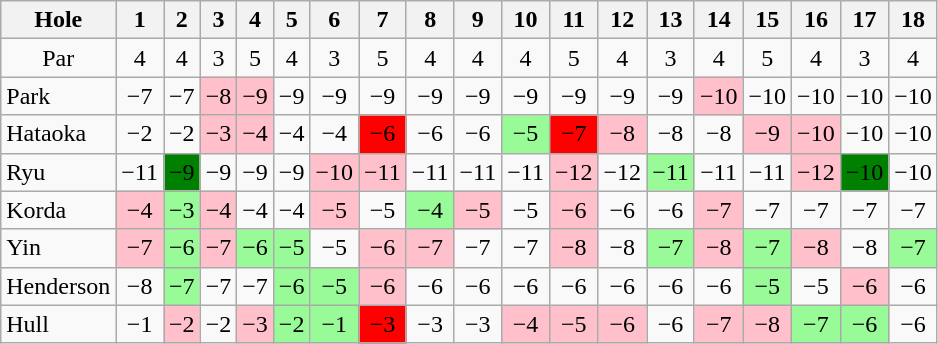<table class="wikitable" style="text-align:center">
<tr>
<th>Hole</th>
<th>1</th>
<th>2</th>
<th>3</th>
<th>4</th>
<th>5</th>
<th>6</th>
<th>7</th>
<th>8</th>
<th>9</th>
<th>10</th>
<th>11</th>
<th>12</th>
<th>13</th>
<th>14</th>
<th>15</th>
<th>16</th>
<th>17</th>
<th>18</th>
</tr>
<tr>
<td>Par</td>
<td>4</td>
<td>4</td>
<td>3</td>
<td>5</td>
<td>4</td>
<td>3</td>
<td>5</td>
<td>4</td>
<td>4</td>
<td>4</td>
<td>5</td>
<td>4</td>
<td>3</td>
<td>4</td>
<td>5</td>
<td>4</td>
<td>3</td>
<td>4</td>
</tr>
<tr>
<td align=left> Park</td>
<td>−7</td>
<td>−7</td>
<td style="background: Pink;">−8</td>
<td style="background: Pink;">−9</td>
<td>−9</td>
<td>−9</td>
<td>−9</td>
<td>−9</td>
<td>−9</td>
<td>−9</td>
<td>−9</td>
<td>−9</td>
<td>−9</td>
<td style="background: Pink;">−10</td>
<td>−10</td>
<td>−10</td>
<td>−10</td>
<td>−10</td>
</tr>
<tr>
<td align=left> Hataoka</td>
<td>−2</td>
<td>−2</td>
<td style="background: Pink;">−3</td>
<td style="background: Pink;">−4</td>
<td>−4</td>
<td>−4</td>
<td style="background: Red;">−6</td>
<td>−6</td>
<td>−6</td>
<td style="background: PaleGreen;">−5</td>
<td style="background: Red;">−7</td>
<td style="background: Pink;">−8</td>
<td>−8</td>
<td>−8</td>
<td style="background: Pink;">−9</td>
<td style="background: Pink;">−10</td>
<td>−10</td>
<td>−10</td>
</tr>
<tr>
<td align=left> Ryu</td>
<td>−11</td>
<td style="background: Green;">−9</td>
<td>−9</td>
<td>−9</td>
<td>−9</td>
<td style="background: Pink;">−10</td>
<td style="background: Pink;">−11</td>
<td>−11</td>
<td>−11</td>
<td>−11</td>
<td style="background: Pink;">−12</td>
<td>−12</td>
<td style="background: PaleGreen;">−11</td>
<td>−11</td>
<td>−11</td>
<td style="background: Pink;">−12</td>
<td style="background: Green;">−10</td>
<td>−10</td>
</tr>
<tr>
<td align=left> Korda</td>
<td style="background: Pink;">−4</td>
<td style="background: PaleGreen;">−3</td>
<td style="background: Pink;">−4</td>
<td>−4</td>
<td>−4</td>
<td style="background: Pink;">−5</td>
<td>−5</td>
<td style="background: PaleGreen;">−4</td>
<td style="background: Pink;">−5</td>
<td>−5</td>
<td style="background: Pink;">−6</td>
<td>−6</td>
<td>−6</td>
<td style="background: Pink;">−7</td>
<td>−7</td>
<td>−7</td>
<td>−7</td>
<td>−7</td>
</tr>
<tr>
<td align=left> Yin</td>
<td style="background: Pink;">−7</td>
<td style="background: PaleGreen;">−6</td>
<td style="background: Pink;">−7</td>
<td style="background: PaleGreen;">−6</td>
<td style="background: PaleGreen;">−5</td>
<td>−5</td>
<td style="background: Pink;">−6</td>
<td style="background: Pink;">−7</td>
<td>−7</td>
<td>−7</td>
<td style="background: Pink;">−8</td>
<td>−8</td>
<td style="background: PaleGreen;">−7</td>
<td style="background: Pink;">−8</td>
<td style="background: PaleGreen;">−7</td>
<td style="background: Pink;">−8</td>
<td>−8</td>
<td style="background: PaleGreen;">−7</td>
</tr>
<tr>
<td align=left> Henderson</td>
<td>−8</td>
<td style="background: PaleGreen;">−7</td>
<td>−7</td>
<td>−7</td>
<td style="background: PaleGreen;">−6</td>
<td style="background: PaleGreen;">−5</td>
<td style="background: Pink;">−6</td>
<td>−6</td>
<td>−6</td>
<td>−6</td>
<td>−6</td>
<td>−6</td>
<td>−6</td>
<td>−6</td>
<td style="background: PaleGreen;">−5</td>
<td>−5</td>
<td style="background: Pink;">−6</td>
<td>−6</td>
</tr>
<tr>
<td align=left> Hull</td>
<td>−1</td>
<td style="background: Pink;">−2</td>
<td>−2</td>
<td style="background: Pink;">−3</td>
<td style="background: PaleGreen;">−2</td>
<td style="background: PaleGreen;">−1</td>
<td style="background: Red;">−3</td>
<td>−3</td>
<td>−3</td>
<td style="background: Pink;">−4</td>
<td style="background: Pink;">−5</td>
<td style="background: Pink;">−6</td>
<td>−6</td>
<td style="background: Pink;">−7</td>
<td style="background: Pink;">−8</td>
<td style="background: PaleGreen;">−7</td>
<td style="background: PaleGreen;">−6</td>
<td>−6</td>
</tr>
</table>
